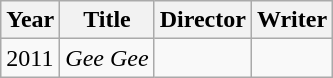<table class="wikitable">
<tr>
<th>Year</th>
<th>Title</th>
<th>Director</th>
<th>Writer</th>
</tr>
<tr>
<td>2011</td>
<td><em>Gee Gee</em></td>
<td></td>
<td></td>
</tr>
</table>
